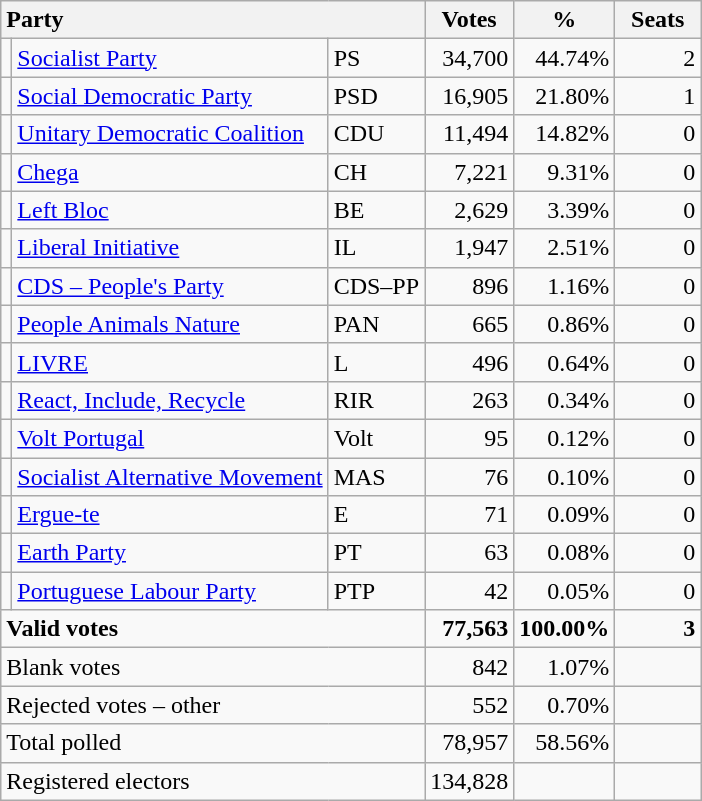<table class="wikitable" border="1" style="text-align:right;">
<tr>
<th style="text-align:left;" colspan=3>Party</th>
<th align=center width="50">Votes</th>
<th align=center width="50">%</th>
<th align=center width="50">Seats</th>
</tr>
<tr>
<td></td>
<td align=left><a href='#'>Socialist Party</a></td>
<td align=left>PS</td>
<td>34,700</td>
<td>44.74%</td>
<td>2</td>
</tr>
<tr>
<td></td>
<td align=left><a href='#'>Social Democratic Party</a></td>
<td align=left>PSD</td>
<td>16,905</td>
<td>21.80%</td>
<td>1</td>
</tr>
<tr>
<td></td>
<td align=left style="white-space: nowrap;"><a href='#'>Unitary Democratic Coalition</a></td>
<td align=left>CDU</td>
<td>11,494</td>
<td>14.82%</td>
<td>0</td>
</tr>
<tr>
<td></td>
<td align=left><a href='#'>Chega</a></td>
<td align=left>CH</td>
<td>7,221</td>
<td>9.31%</td>
<td>0</td>
</tr>
<tr>
<td></td>
<td align=left><a href='#'>Left Bloc</a></td>
<td align=left>BE</td>
<td>2,629</td>
<td>3.39%</td>
<td>0</td>
</tr>
<tr>
<td></td>
<td align=left><a href='#'>Liberal Initiative</a></td>
<td align=left>IL</td>
<td>1,947</td>
<td>2.51%</td>
<td>0</td>
</tr>
<tr>
<td></td>
<td align=left><a href='#'>CDS – People's Party</a></td>
<td align=left style="white-space: nowrap;">CDS–PP</td>
<td>896</td>
<td>1.16%</td>
<td>0</td>
</tr>
<tr>
<td></td>
<td align=left><a href='#'>People Animals Nature</a></td>
<td align=left>PAN</td>
<td>665</td>
<td>0.86%</td>
<td>0</td>
</tr>
<tr>
<td></td>
<td align=left><a href='#'>LIVRE</a></td>
<td align=left>L</td>
<td>496</td>
<td>0.64%</td>
<td>0</td>
</tr>
<tr>
<td></td>
<td align=left><a href='#'>React, Include, Recycle</a></td>
<td align=left>RIR</td>
<td>263</td>
<td>0.34%</td>
<td>0</td>
</tr>
<tr>
<td></td>
<td align=left><a href='#'>Volt Portugal</a></td>
<td align=left>Volt</td>
<td>95</td>
<td>0.12%</td>
<td>0</td>
</tr>
<tr>
<td></td>
<td align=left><a href='#'>Socialist Alternative Movement</a></td>
<td align=left>MAS</td>
<td>76</td>
<td>0.10%</td>
<td>0</td>
</tr>
<tr>
<td></td>
<td align=left><a href='#'>Ergue-te</a></td>
<td align=left>E</td>
<td>71</td>
<td>0.09%</td>
<td>0</td>
</tr>
<tr>
<td></td>
<td align=left><a href='#'>Earth Party</a></td>
<td align=left>PT</td>
<td>63</td>
<td>0.08%</td>
<td>0</td>
</tr>
<tr>
<td></td>
<td align=left><a href='#'>Portuguese Labour Party</a></td>
<td align=left>PTP</td>
<td>42</td>
<td>0.05%</td>
<td>0</td>
</tr>
<tr style="font-weight:bold">
<td align=left colspan=3>Valid votes</td>
<td>77,563</td>
<td>100.00%</td>
<td>3</td>
</tr>
<tr>
<td align=left colspan=3>Blank votes</td>
<td>842</td>
<td>1.07%</td>
<td></td>
</tr>
<tr>
<td align=left colspan=3>Rejected votes – other</td>
<td>552</td>
<td>0.70%</td>
<td></td>
</tr>
<tr>
<td align=left colspan=3>Total polled</td>
<td>78,957</td>
<td>58.56%</td>
<td></td>
</tr>
<tr>
<td align=left colspan=3>Registered electors</td>
<td>134,828</td>
<td></td>
<td></td>
</tr>
</table>
